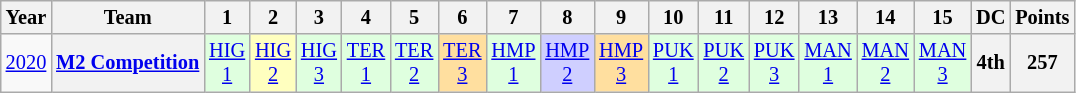<table class="wikitable" style="text-align:center; font-size:85%">
<tr>
<th>Year</th>
<th>Team</th>
<th>1</th>
<th>2</th>
<th>3</th>
<th>4</th>
<th>5</th>
<th>6</th>
<th>7</th>
<th>8</th>
<th>9</th>
<th>10</th>
<th>11</th>
<th>12</th>
<th>13</th>
<th>14</th>
<th>15</th>
<th>DC</th>
<th>Points</th>
</tr>
<tr>
<td><a href='#'>2020</a></td>
<th nowrap><a href='#'>M2 Competition</a></th>
<td style="background:#DFFFDF;"><a href='#'>HIG<br>1</a><br></td>
<td style="background:#FFFFBF;"><a href='#'>HIG<br>2</a><br></td>
<td style="background:#DFFFDF;"><a href='#'>HIG<br>3</a><br></td>
<td style="background:#DFFFDF;"><a href='#'>TER<br>1</a><br></td>
<td style="background:#DFFFDF;"><a href='#'>TER<br>2</a><br></td>
<td style="background:#FFDF9F;"><a href='#'>TER<br>3</a><br></td>
<td style="background:#DFFFDF;"><a href='#'>HMP<br>1</a><br></td>
<td style="background:#CFCFFF;"><a href='#'>HMP<br>2</a><br></td>
<td style="background:#FFDF9F;"><a href='#'>HMP<br>3</a><br></td>
<td style="background:#DFFFDF;"><a href='#'>PUK<br>1</a><br></td>
<td style="background:#DFFFDF;"><a href='#'>PUK<br>2</a><br></td>
<td style="background:#DFFFDF;"><a href='#'>PUK<br>3</a><br></td>
<td style="background:#DFFFDF;"><a href='#'>MAN<br>1</a><br></td>
<td style="background:#DFFFDF;"><a href='#'>MAN<br>2</a><br></td>
<td style="background:#DFFFDF;"><a href='#'>MAN<br>3</a><br></td>
<th>4th</th>
<th>257</th>
</tr>
</table>
